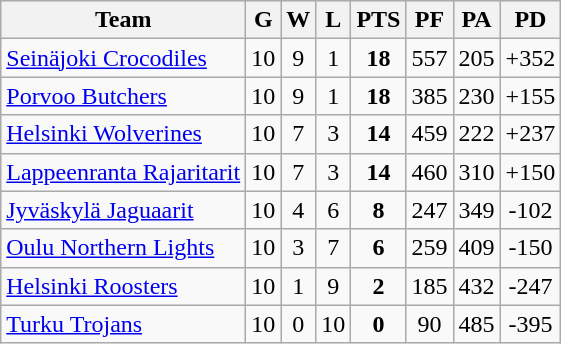<table class="wikitable" border="1">
<tr style="background:#efefef;">
<th>Team</th>
<th>G</th>
<th>W</th>
<th>L</th>
<th>PTS</th>
<th>PF</th>
<th>PA</th>
<th>PD</th>
</tr>
<tr style="text-align:center;">
<td align="left"><a href='#'>Seinäjoki Crocodiles</a></td>
<td>10</td>
<td>9</td>
<td>1</td>
<td><strong>18</strong></td>
<td>557</td>
<td>205</td>
<td>+352</td>
</tr>
<tr style="text-align:center;">
<td align="left"><a href='#'>Porvoo Butchers</a></td>
<td>10</td>
<td>9</td>
<td>1</td>
<td><strong>18</strong></td>
<td>385</td>
<td>230</td>
<td>+155</td>
</tr>
<tr style="text-align:center;">
<td align="left"><a href='#'>Helsinki Wolverines</a></td>
<td>10</td>
<td>7</td>
<td>3</td>
<td><strong>14</strong></td>
<td>459</td>
<td>222</td>
<td>+237</td>
</tr>
<tr style="text-align:center;">
<td align="left"><a href='#'>Lappeenranta Rajaritarit</a></td>
<td>10</td>
<td>7</td>
<td>3</td>
<td><strong>14</strong></td>
<td>460</td>
<td>310</td>
<td>+150</td>
</tr>
<tr style="text-align:center;">
<td align="left"><a href='#'>Jyväskylä Jaguaarit</a></td>
<td>10</td>
<td>4</td>
<td>6</td>
<td><strong>8</strong></td>
<td>247</td>
<td>349</td>
<td>-102</td>
</tr>
<tr style="text-align:center;">
<td align="left"><a href='#'>Oulu Northern Lights</a></td>
<td>10</td>
<td>3</td>
<td>7</td>
<td><strong>6</strong></td>
<td>259</td>
<td>409</td>
<td>-150</td>
</tr>
<tr style="text-align:center;">
<td align="left"><a href='#'>Helsinki Roosters</a></td>
<td>10</td>
<td>1</td>
<td>9</td>
<td><strong>2</strong></td>
<td>185</td>
<td>432</td>
<td>-247</td>
</tr>
<tr style="text-align:center;">
<td align="left"><a href='#'>Turku Trojans</a></td>
<td>10</td>
<td>0</td>
<td>10</td>
<td><strong>0</strong></td>
<td>90</td>
<td>485</td>
<td>-395</td>
</tr>
</table>
